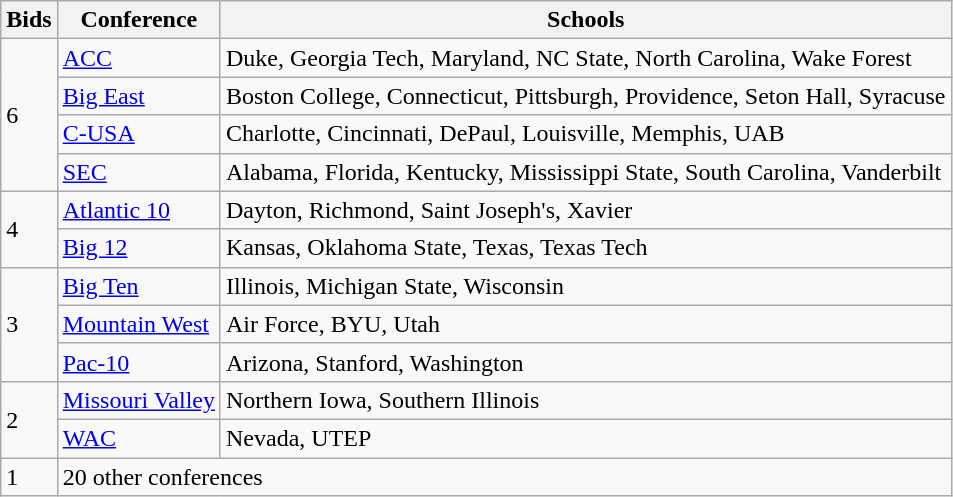<table class="wikitable">
<tr>
<th>Bids</th>
<th>Conference</th>
<th>Schools</th>
</tr>
<tr>
<td rowspan="4">6</td>
<td><a href='#'>ACC</a></td>
<td>Duke, Georgia Tech, Maryland, NC State, North Carolina, Wake Forest</td>
</tr>
<tr>
<td><a href='#'>Big East</a></td>
<td>Boston College, Connecticut, Pittsburgh, Providence, Seton Hall, Syracuse</td>
</tr>
<tr>
<td><a href='#'>C-USA</a></td>
<td>Charlotte, Cincinnati, DePaul, Louisville, Memphis, UAB</td>
</tr>
<tr>
<td><a href='#'>SEC</a></td>
<td>Alabama, Florida, Kentucky, Mississippi State, South Carolina, Vanderbilt</td>
</tr>
<tr>
<td rowspan="2">4</td>
<td><a href='#'>Atlantic 10</a></td>
<td>Dayton, Richmond, Saint Joseph's, Xavier</td>
</tr>
<tr>
<td><a href='#'>Big 12</a></td>
<td>Kansas, Oklahoma State, Texas, Texas Tech</td>
</tr>
<tr>
<td rowspan="3">3</td>
<td><a href='#'>Big Ten</a></td>
<td>Illinois, Michigan State, Wisconsin</td>
</tr>
<tr>
<td><a href='#'>Mountain West</a></td>
<td>Air Force, BYU, Utah</td>
</tr>
<tr>
<td><a href='#'>Pac-10</a></td>
<td>Arizona, Stanford, Washington</td>
</tr>
<tr>
<td rowspan="2">2</td>
<td><a href='#'>Missouri Valley</a></td>
<td>Northern Iowa, Southern Illinois</td>
</tr>
<tr>
<td><a href='#'>WAC</a></td>
<td>Nevada, UTEP</td>
</tr>
<tr>
<td>1</td>
<td colspan="2">20 other conferences</td>
</tr>
</table>
